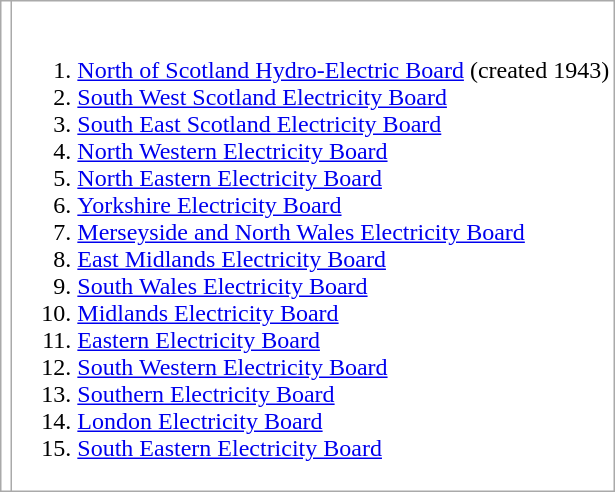<table class="wikitable" style="background:#FFF">
<tr>
<td></td>
<td><br><ol><li><a href='#'>North of Scotland Hydro-Electric Board</a> (created 1943)</li><li><a href='#'>South West Scotland Electricity Board</a></li><li><a href='#'>South East Scotland Electricity Board</a></li><li><a href='#'>North Western Electricity Board</a></li><li><a href='#'>North Eastern Electricity Board</a></li><li><a href='#'>Yorkshire Electricity Board</a></li><li><a href='#'>Merseyside and North Wales Electricity Board</a></li><li><a href='#'>East Midlands Electricity Board</a></li><li><a href='#'>South Wales Electricity Board</a></li><li><a href='#'>Midlands Electricity Board</a></li><li><a href='#'>Eastern Electricity Board</a></li><li><a href='#'>South Western Electricity Board</a></li><li><a href='#'>Southern Electricity Board</a></li><li><a href='#'>London Electricity Board</a></li><li><a href='#'>South Eastern Electricity Board</a></li></ol></td>
</tr>
</table>
